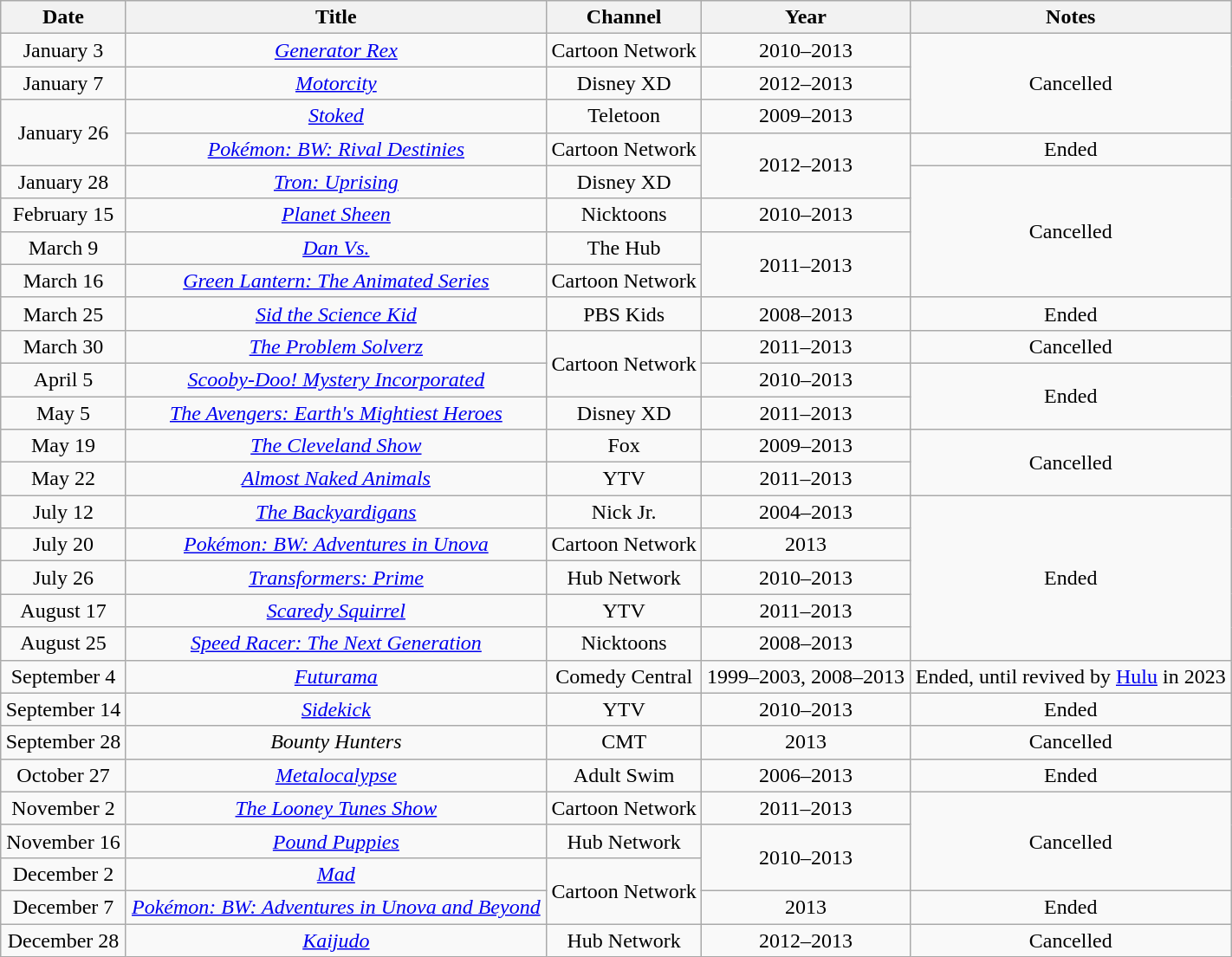<table class="wikitable sortable" style="text-align: center" width="75%">
<tr>
<th scope="col">Date</th>
<th scope="col">Title</th>
<th scope="col">Channel</th>
<th scope="col">Year</th>
<th scope="col">Notes</th>
</tr>
<tr>
<td>January 3</td>
<td><em><a href='#'>Generator Rex</a></em></td>
<td>Cartoon Network</td>
<td>2010–2013</td>
<td rowspan=3>Cancelled</td>
</tr>
<tr>
<td>January 7</td>
<td><em><a href='#'>Motorcity</a></em></td>
<td>Disney XD</td>
<td>2012–2013</td>
</tr>
<tr>
<td rowspan=2>January 26</td>
<td><em><a href='#'>Stoked</a></em></td>
<td>Teletoon</td>
<td>2009–2013</td>
</tr>
<tr>
<td><em><a href='#'>Pokémon: BW: Rival Destinies</a></em></td>
<td>Cartoon Network</td>
<td rowspan=2>2012–2013</td>
<td>Ended</td>
</tr>
<tr>
<td>January 28</td>
<td><em><a href='#'>Tron: Uprising</a></em></td>
<td>Disney XD</td>
<td rowspan=4>Cancelled</td>
</tr>
<tr>
<td>February 15</td>
<td><em><a href='#'>Planet Sheen</a></em></td>
<td>Nicktoons</td>
<td>2010–2013</td>
</tr>
<tr>
<td>March 9</td>
<td><em><a href='#'>Dan Vs.</a></em></td>
<td>The Hub</td>
<td rowspan=2>2011–2013</td>
</tr>
<tr>
<td>March 16</td>
<td><em><a href='#'>Green Lantern: The Animated Series</a></em></td>
<td>Cartoon Network</td>
</tr>
<tr>
<td>March 25</td>
<td><em><a href='#'>Sid the Science Kid</a></em></td>
<td>PBS Kids</td>
<td>2008–2013</td>
<td>Ended</td>
</tr>
<tr>
<td>March 30</td>
<td><em><a href='#'>The Problem Solverz</a></em></td>
<td rowspan=2>Cartoon Network</td>
<td>2011–2013</td>
<td>Cancelled</td>
</tr>
<tr>
<td>April 5</td>
<td><em><a href='#'>Scooby-Doo! Mystery Incorporated</a></em></td>
<td>2010–2013</td>
<td rowspan=2>Ended</td>
</tr>
<tr>
<td>May 5</td>
<td><em><a href='#'>The Avengers: Earth's Mightiest Heroes</a></em></td>
<td>Disney XD</td>
<td>2011–2013</td>
</tr>
<tr>
<td>May 19</td>
<td><em><a href='#'>The Cleveland Show</a></em></td>
<td>Fox</td>
<td>2009–2013</td>
<td rowspan=2>Cancelled</td>
</tr>
<tr>
<td>May 22</td>
<td><em><a href='#'>Almost Naked Animals</a></em></td>
<td>YTV</td>
<td>2011–2013</td>
</tr>
<tr>
<td>July 12</td>
<td><em><a href='#'>The Backyardigans</a></em></td>
<td>Nick Jr.</td>
<td>2004–2013</td>
<td rowspan=5>Ended</td>
</tr>
<tr>
<td>July 20</td>
<td><em><a href='#'>Pokémon: BW: Adventures in Unova</a></em></td>
<td>Cartoon Network</td>
<td>2013</td>
</tr>
<tr>
<td>July 26</td>
<td><em><a href='#'>Transformers: Prime</a></em></td>
<td>Hub Network</td>
<td>2010–2013</td>
</tr>
<tr>
<td>August 17</td>
<td><em><a href='#'>Scaredy Squirrel</a></em></td>
<td>YTV</td>
<td>2011–2013</td>
</tr>
<tr>
<td>August 25</td>
<td><em><a href='#'>Speed Racer: The Next Generation</a></em></td>
<td>Nicktoons</td>
<td>2008–2013</td>
</tr>
<tr>
<td>September 4</td>
<td><em><a href='#'>Futurama</a></em></td>
<td>Comedy Central</td>
<td>1999–2003, 2008–2013</td>
<td>Ended, until revived by <a href='#'>Hulu</a> in 2023</td>
</tr>
<tr>
<td>September 14</td>
<td><em><a href='#'>Sidekick</a></em></td>
<td>YTV</td>
<td>2010–2013</td>
<td>Ended</td>
</tr>
<tr>
<td>September 28</td>
<td><em>Bounty Hunters</em></td>
<td>CMT</td>
<td>2013</td>
<td>Cancelled</td>
</tr>
<tr>
<td>October 27</td>
<td><em><a href='#'>Metalocalypse</a></em></td>
<td>Adult Swim</td>
<td>2006–2013</td>
<td>Ended</td>
</tr>
<tr>
<td>November 2</td>
<td><em><a href='#'>The Looney Tunes Show</a></em></td>
<td>Cartoon Network</td>
<td>2011–2013</td>
<td rowspan=3>Cancelled</td>
</tr>
<tr>
<td>November 16</td>
<td><em><a href='#'>Pound Puppies</a></em></td>
<td>Hub Network</td>
<td rowspan=2>2010–2013</td>
</tr>
<tr>
<td>December 2</td>
<td><em><a href='#'>Mad</a></em></td>
<td rowspan=2>Cartoon Network</td>
</tr>
<tr>
<td>December 7</td>
<td><em><a href='#'>Pokémon: BW: Adventures in Unova and Beyond</a></em></td>
<td>2013</td>
<td>Ended</td>
</tr>
<tr>
<td>December 28</td>
<td><em><a href='#'>Kaijudo</a></em></td>
<td>Hub Network</td>
<td>2012–2013</td>
<td>Cancelled</td>
</tr>
</table>
